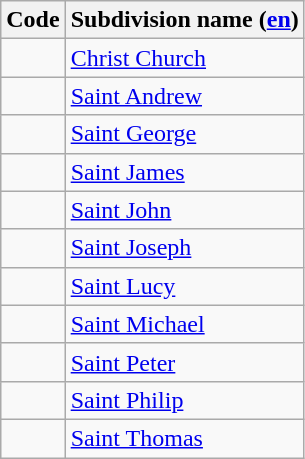<table class="wikitable sortable">
<tr>
<th>Code</th>
<th>Subdivision name (<a href='#'>en</a>)</th>
</tr>
<tr>
<td></td>
<td><a href='#'>Christ Church</a></td>
</tr>
<tr>
<td></td>
<td><a href='#'>Saint Andrew</a></td>
</tr>
<tr>
<td></td>
<td><a href='#'>Saint George</a></td>
</tr>
<tr>
<td></td>
<td><a href='#'>Saint James</a></td>
</tr>
<tr>
<td></td>
<td><a href='#'>Saint John</a></td>
</tr>
<tr>
<td></td>
<td><a href='#'>Saint Joseph</a></td>
</tr>
<tr>
<td></td>
<td><a href='#'>Saint Lucy</a></td>
</tr>
<tr>
<td></td>
<td><a href='#'>Saint Michael</a></td>
</tr>
<tr>
<td></td>
<td><a href='#'>Saint Peter</a></td>
</tr>
<tr>
<td></td>
<td><a href='#'>Saint Philip</a></td>
</tr>
<tr>
<td></td>
<td><a href='#'>Saint Thomas</a></td>
</tr>
</table>
